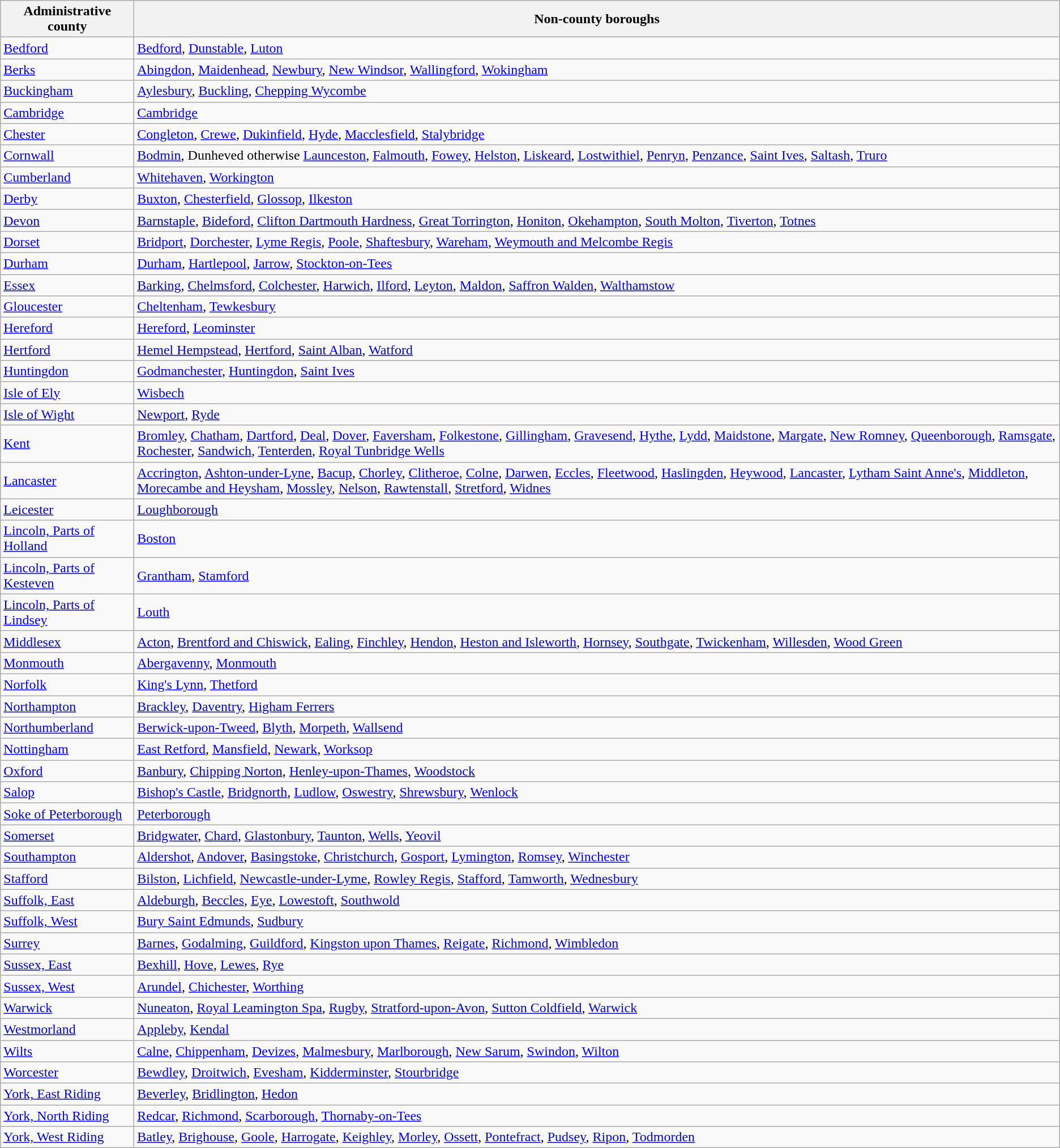<table class="wikitable">
<tr>
<th>Administrative county</th>
<th>Non-county boroughs</th>
</tr>
<tr>
<td><a href='#'>Bedford</a></td>
<td><a href='#'>Bedford</a>, <a href='#'>Dunstable</a>, <a href='#'>Luton</a></td>
</tr>
<tr>
<td><a href='#'>Berks</a></td>
<td><a href='#'>Abingdon</a>, <a href='#'>Maidenhead</a>, <a href='#'>Newbury</a>, <a href='#'>New Windsor</a>, <a href='#'>Wallingford</a>, <a href='#'>Wokingham</a></td>
</tr>
<tr>
<td><a href='#'>Buckingham</a></td>
<td><a href='#'>Aylesbury</a>, <a href='#'>Buckling</a>, <a href='#'>Chepping Wycombe</a></td>
</tr>
<tr>
<td><a href='#'>Cambridge</a></td>
<td><a href='#'>Cambridge</a></td>
</tr>
<tr>
<td><a href='#'>Chester</a></td>
<td><a href='#'>Congleton</a>, <a href='#'>Crewe</a>, <a href='#'>Dukinfield</a>, <a href='#'>Hyde</a>, <a href='#'>Macclesfield</a>, <a href='#'>Stalybridge</a></td>
</tr>
<tr>
<td><a href='#'>Cornwall</a></td>
<td><a href='#'>Bodmin</a>, Dunheved otherwise <a href='#'>Launceston</a>, <a href='#'>Falmouth</a>, <a href='#'>Fowey</a>, <a href='#'>Helston</a>, <a href='#'>Liskeard</a>, <a href='#'>Lostwithiel</a>, <a href='#'>Penryn</a>, <a href='#'>Penzance</a>, <a href='#'>Saint Ives</a>, <a href='#'>Saltash</a>, <a href='#'>Truro</a></td>
</tr>
<tr>
<td><a href='#'>Cumberland</a></td>
<td><a href='#'>Whitehaven</a>, <a href='#'>Workington</a></td>
</tr>
<tr>
<td><a href='#'>Derby</a></td>
<td><a href='#'>Buxton</a>, <a href='#'>Chesterfield</a>, <a href='#'>Glossop</a>, <a href='#'>Ilkeston</a></td>
</tr>
<tr>
<td><a href='#'>Devon</a></td>
<td><a href='#'>Barnstaple</a>, <a href='#'>Bideford</a>, <a href='#'>Clifton Dartmouth Hardness</a>, <a href='#'>Great Torrington</a>, <a href='#'>Honiton</a>, <a href='#'>Okehampton</a>, <a href='#'>South Molton</a>, <a href='#'>Tiverton</a>, <a href='#'>Totnes</a></td>
</tr>
<tr>
<td><a href='#'>Dorset</a></td>
<td><a href='#'>Bridport</a>, <a href='#'>Dorchester</a>, <a href='#'>Lyme Regis</a>, <a href='#'>Poole</a>, <a href='#'>Shaftesbury</a>, <a href='#'>Wareham</a>, <a href='#'>Weymouth and Melcombe Regis</a></td>
</tr>
<tr>
<td><a href='#'>Durham</a></td>
<td><a href='#'>Durham</a>, <a href='#'>Hartlepool</a>, <a href='#'>Jarrow</a>, <a href='#'>Stockton-on-Tees</a></td>
</tr>
<tr>
<td><a href='#'>Essex</a></td>
<td><a href='#'>Barking</a>, <a href='#'>Chelmsford</a>, <a href='#'>Colchester</a>, <a href='#'>Harwich</a>, <a href='#'>Ilford</a>, <a href='#'>Leyton</a>, <a href='#'>Maldon</a>, <a href='#'>Saffron Walden</a>, <a href='#'>Walthamstow</a></td>
</tr>
<tr>
<td><a href='#'>Gloucester</a></td>
<td><a href='#'>Cheltenham</a>, <a href='#'>Tewkesbury</a></td>
</tr>
<tr>
<td><a href='#'>Hereford</a></td>
<td><a href='#'>Hereford</a>, <a href='#'>Leominster</a></td>
</tr>
<tr>
<td><a href='#'>Hertford</a></td>
<td><a href='#'>Hemel Hempstead</a>, <a href='#'>Hertford</a>, <a href='#'>Saint Alban</a>, <a href='#'>Watford</a></td>
</tr>
<tr>
<td><a href='#'>Huntingdon</a></td>
<td><a href='#'>Godmanchester</a>, <a href='#'>Huntingdon</a>, <a href='#'>Saint Ives</a></td>
</tr>
<tr>
<td><a href='#'>Isle of Ely</a></td>
<td><a href='#'>Wisbech</a></td>
</tr>
<tr>
<td><a href='#'>Isle of Wight</a></td>
<td><a href='#'>Newport</a>, <a href='#'>Ryde</a></td>
</tr>
<tr>
<td><a href='#'>Kent</a></td>
<td><a href='#'>Bromley</a>, <a href='#'>Chatham</a>, <a href='#'>Dartford</a>, <a href='#'>Deal</a>, <a href='#'>Dover</a>, <a href='#'>Faversham</a>, <a href='#'>Folkestone</a>, <a href='#'>Gillingham</a>, <a href='#'>Gravesend</a>, <a href='#'>Hythe</a>, <a href='#'>Lydd</a>, <a href='#'>Maidstone</a>, <a href='#'>Margate</a>, <a href='#'>New Romney</a>, <a href='#'>Queenborough</a>, <a href='#'>Ramsgate</a>, <a href='#'>Rochester</a>, <a href='#'>Sandwich</a>, <a href='#'>Tenterden</a>, <a href='#'>Royal Tunbridge Wells</a></td>
</tr>
<tr>
<td><a href='#'>Lancaster</a></td>
<td><a href='#'>Accrington</a>, <a href='#'>Ashton-under-Lyne</a>, <a href='#'>Bacup</a>, <a href='#'>Chorley</a>, <a href='#'>Clitheroe</a>, <a href='#'>Colne</a>, <a href='#'>Darwen</a>, <a href='#'>Eccles</a>, <a href='#'>Fleetwood</a>, <a href='#'>Haslingden</a>, <a href='#'>Heywood</a>, <a href='#'>Lancaster</a>, <a href='#'>Lytham Saint Anne's</a>, <a href='#'>Middleton</a>, <a href='#'>Morecambe and Heysham</a>, <a href='#'>Mossley</a>, <a href='#'>Nelson</a>, <a href='#'>Rawtenstall</a>, <a href='#'>Stretford</a>, <a href='#'>Widnes</a></td>
</tr>
<tr>
<td><a href='#'>Leicester</a></td>
<td><a href='#'>Loughborough</a></td>
</tr>
<tr>
<td><a href='#'>Lincoln, Parts of Holland</a></td>
<td><a href='#'>Boston</a></td>
</tr>
<tr>
<td><a href='#'>Lincoln, Parts of Kesteven</a></td>
<td><a href='#'>Grantham</a>, <a href='#'>Stamford</a></td>
</tr>
<tr>
<td><a href='#'>Lincoln, Parts of Lindsey</a></td>
<td><a href='#'>Louth</a></td>
</tr>
<tr>
<td><a href='#'>Middlesex</a></td>
<td><a href='#'>Acton</a>, <a href='#'>Brentford and Chiswick</a>, <a href='#'>Ealing</a>, <a href='#'>Finchley</a>, <a href='#'>Hendon</a>, <a href='#'>Heston and Isleworth</a>, <a href='#'>Hornsey</a>, <a href='#'>Southgate</a>, <a href='#'>Twickenham</a>, <a href='#'>Willesden</a>, <a href='#'>Wood Green</a></td>
</tr>
<tr>
<td><a href='#'>Monmouth</a></td>
<td><a href='#'>Abergavenny</a>, <a href='#'>Monmouth</a></td>
</tr>
<tr>
<td><a href='#'>Norfolk</a></td>
<td><a href='#'>King's Lynn</a>, <a href='#'>Thetford</a></td>
</tr>
<tr>
<td><a href='#'>Northampton</a></td>
<td><a href='#'>Brackley</a>, <a href='#'>Daventry</a>, <a href='#'>Higham Ferrers</a></td>
</tr>
<tr>
<td><a href='#'>Northumberland</a></td>
<td><a href='#'>Berwick-upon-Tweed</a>, <a href='#'>Blyth</a>, <a href='#'>Morpeth</a>, <a href='#'>Wallsend</a></td>
</tr>
<tr>
<td><a href='#'>Nottingham</a></td>
<td><a href='#'>East Retford</a>, <a href='#'>Mansfield</a>, <a href='#'>Newark</a>, <a href='#'>Worksop</a></td>
</tr>
<tr>
<td><a href='#'>Oxford</a></td>
<td><a href='#'>Banbury</a>, <a href='#'>Chipping Norton</a>, <a href='#'>Henley-upon-Thames</a>, <a href='#'>Woodstock</a></td>
</tr>
<tr>
<td><a href='#'>Salop</a></td>
<td><a href='#'>Bishop's Castle</a>, <a href='#'>Bridgnorth</a>, <a href='#'>Ludlow</a>, <a href='#'>Oswestry</a>, <a href='#'>Shrewsbury</a>, <a href='#'>Wenlock</a></td>
</tr>
<tr>
<td><a href='#'>Soke of Peterborough</a></td>
<td><a href='#'>Peterborough</a></td>
</tr>
<tr>
<td><a href='#'>Somerset</a></td>
<td><a href='#'>Bridgwater</a>, <a href='#'>Chard</a>, <a href='#'>Glastonbury</a>, <a href='#'>Taunton</a>, <a href='#'>Wells</a>, <a href='#'>Yeovil</a></td>
</tr>
<tr>
<td><a href='#'>Southampton</a></td>
<td><a href='#'>Aldershot</a>, <a href='#'>Andover</a>, <a href='#'>Basingstoke</a>, <a href='#'>Christchurch</a>, <a href='#'>Gosport</a>, <a href='#'>Lymington</a>, <a href='#'>Romsey</a>, <a href='#'>Winchester</a></td>
</tr>
<tr>
<td><a href='#'>Stafford</a></td>
<td><a href='#'>Bilston</a>, <a href='#'>Lichfield</a>, <a href='#'>Newcastle-under-Lyme</a>, <a href='#'>Rowley Regis</a>, <a href='#'>Stafford</a>, <a href='#'>Tamworth</a>, <a href='#'>Wednesbury</a></td>
</tr>
<tr>
<td><a href='#'>Suffolk, East</a></td>
<td><a href='#'>Aldeburgh</a>, <a href='#'>Beccles</a>, <a href='#'>Eye</a>, <a href='#'>Lowestoft</a>, <a href='#'>Southwold</a></td>
</tr>
<tr>
<td><a href='#'>Suffolk, West</a></td>
<td><a href='#'>Bury Saint Edmunds</a>, <a href='#'>Sudbury</a></td>
</tr>
<tr>
<td><a href='#'>Surrey</a></td>
<td><a href='#'>Barnes</a>, <a href='#'>Godalming</a>, <a href='#'>Guildford</a>, <a href='#'>Kingston upon Thames</a>, <a href='#'>Reigate</a>, <a href='#'>Richmond</a>, <a href='#'>Wimbledon</a></td>
</tr>
<tr>
<td><a href='#'>Sussex, East</a></td>
<td><a href='#'>Bexhill</a>, <a href='#'>Hove</a>, <a href='#'>Lewes</a>, <a href='#'>Rye</a></td>
</tr>
<tr>
<td><a href='#'>Sussex, West</a></td>
<td><a href='#'>Arundel</a>, <a href='#'>Chichester</a>, <a href='#'>Worthing</a></td>
</tr>
<tr>
<td><a href='#'>Warwick</a></td>
<td><a href='#'>Nuneaton</a>, <a href='#'>Royal Leamington Spa</a>, <a href='#'>Rugby</a>, <a href='#'>Stratford-upon-Avon</a>, <a href='#'>Sutton Coldfield</a>, <a href='#'>Warwick</a></td>
</tr>
<tr>
<td><a href='#'>Westmorland</a></td>
<td><a href='#'>Appleby</a>, <a href='#'>Kendal</a></td>
</tr>
<tr>
<td><a href='#'>Wilts</a></td>
<td><a href='#'>Calne</a>, <a href='#'>Chippenham</a>, <a href='#'>Devizes</a>, <a href='#'>Malmesbury</a>, <a href='#'>Marlborough</a>, <a href='#'>New Sarum</a>, <a href='#'>Swindon</a>, <a href='#'>Wilton</a></td>
</tr>
<tr>
<td><a href='#'>Worcester</a></td>
<td><a href='#'>Bewdley</a>, <a href='#'>Droitwich</a>, <a href='#'>Evesham</a>, <a href='#'>Kidderminster</a>, <a href='#'>Stourbridge</a></td>
</tr>
<tr>
<td><a href='#'>York, East Riding</a></td>
<td><a href='#'>Beverley</a>, <a href='#'>Bridlington</a>, <a href='#'>Hedon</a></td>
</tr>
<tr>
<td><a href='#'>York, North Riding</a></td>
<td><a href='#'>Redcar</a>, <a href='#'>Richmond</a>, <a href='#'>Scarborough</a>, <a href='#'>Thornaby-on-Tees</a></td>
</tr>
<tr>
<td><a href='#'>York, West Riding</a></td>
<td><a href='#'>Batley</a>, <a href='#'>Brighouse</a>, <a href='#'>Goole</a>, <a href='#'>Harrogate</a>, <a href='#'>Keighley</a>, <a href='#'>Morley</a>, <a href='#'>Ossett</a>, <a href='#'>Pontefract</a>, <a href='#'>Pudsey</a>, <a href='#'>Ripon</a>, <a href='#'>Todmorden</a></td>
</tr>
</table>
